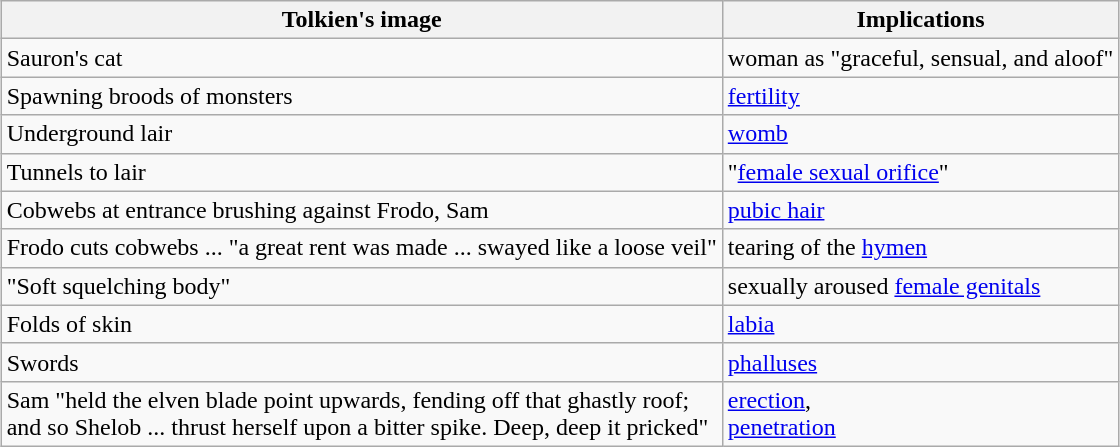<table style="margin-left: auto; margin-right: auto; border: none;" class="wikitable">
<tr>
<th>Tolkien's image</th>
<th>Implications</th>
</tr>
<tr>
<td>Sauron's cat</td>
<td>woman as "graceful, sensual, and aloof"</td>
</tr>
<tr>
<td>Spawning broods of monsters</td>
<td><a href='#'>fertility</a></td>
</tr>
<tr>
<td>Underground lair</td>
<td><a href='#'>womb</a></td>
</tr>
<tr>
<td>Tunnels to lair</td>
<td>"<a href='#'>female sexual orifice</a>"</td>
</tr>
<tr>
<td>Cobwebs at entrance brushing against Frodo, Sam</td>
<td><a href='#'>pubic hair</a></td>
</tr>
<tr>
<td>Frodo cuts cobwebs ... "a great rent was made ... swayed like a loose veil"</td>
<td>tearing of the <a href='#'>hymen</a></td>
</tr>
<tr>
<td>"Soft squelching body"</td>
<td>sexually aroused <a href='#'>female genitals</a></td>
</tr>
<tr>
<td>Folds of skin</td>
<td><a href='#'>labia</a></td>
</tr>
<tr>
<td>Swords</td>
<td><a href='#'>phalluses</a></td>
</tr>
<tr>
<td>Sam "held the elven blade point upwards, fending off that ghastly roof;<br>and so Shelob ... thrust herself upon a bitter spike. Deep, deep it pricked"</td>
<td><a href='#'>erection</a>,<br><a href='#'>penetration</a></td>
</tr>
<tr>
</tr>
</table>
